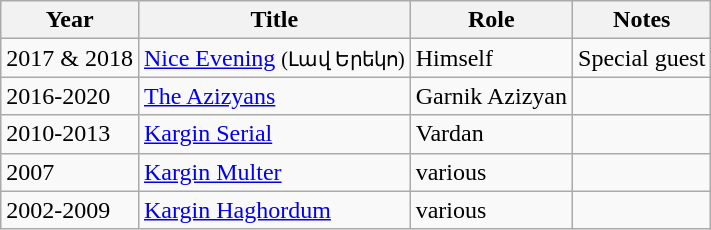<table class="wikitable sortable">
<tr>
<th>Year</th>
<th>Title</th>
<th>Role</th>
<th class="unsortable">Notes</th>
</tr>
<tr>
<td>2017 & 2018</td>
<td><a href='#'>Nice Evening</a> <small> (Լավ Երեկո)</small></td>
<td>Himself</td>
<td>Special guest</td>
</tr>
<tr>
<td>2016-2020</td>
<td><a href='#'>The Azizyans</a></td>
<td>Garnik Azizyan</td>
<td></td>
</tr>
<tr>
<td>2010-2013</td>
<td><a href='#'>Kargin Serial</a></td>
<td>Vardan</td>
<td></td>
</tr>
<tr>
<td>2007</td>
<td><a href='#'>Kargin Multer</a></td>
<td>various</td>
<td></td>
</tr>
<tr>
<td>2002-2009</td>
<td><a href='#'>Kargin Haghordum</a></td>
<td>various</td>
<td></td>
</tr>
</table>
